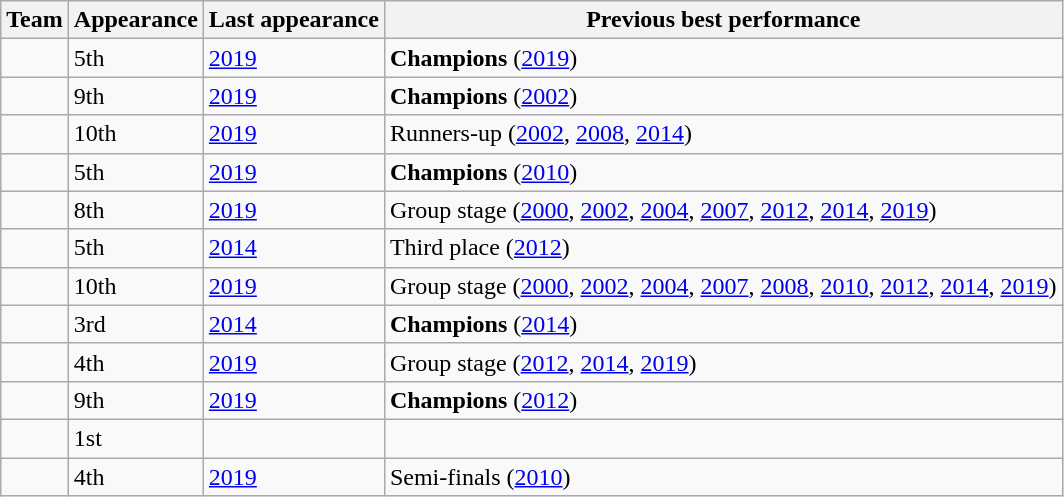<table class="wikitable sortable">
<tr>
<th>Team</th>
<th data-sort-type="number">Appearance</th>
<th data-sort-type="number">Last appearance</th>
<th>Previous best performance</th>
</tr>
<tr>
<td></td>
<td>5th</td>
<td><a href='#'>2019</a></td>
<td><strong>Champions</strong> (<a href='#'>2019</a>)</td>
</tr>
<tr>
<td></td>
<td>9th</td>
<td><a href='#'>2019</a></td>
<td><strong>Champions</strong> (<a href='#'>2002</a>)</td>
</tr>
<tr>
<td></td>
<td>10th</td>
<td><a href='#'>2019</a></td>
<td>Runners-up (<a href='#'>2002</a>, <a href='#'>2008</a>, <a href='#'>2014</a>)</td>
</tr>
<tr>
<td></td>
<td>5th</td>
<td><a href='#'>2019</a></td>
<td><strong>Champions</strong> (<a href='#'>2010</a>)</td>
</tr>
<tr>
<td></td>
<td>8th</td>
<td><a href='#'>2019</a></td>
<td>Group stage (<a href='#'>2000</a>, <a href='#'>2002</a>, <a href='#'>2004</a>, <a href='#'>2007</a>, <a href='#'>2012</a>, <a href='#'>2014</a>, <a href='#'>2019</a>)</td>
</tr>
<tr>
<td></td>
<td>5th</td>
<td><a href='#'>2014</a></td>
<td>Third place (<a href='#'>2012</a>)</td>
</tr>
<tr>
<td></td>
<td>10th</td>
<td><a href='#'>2019</a></td>
<td>Group stage (<a href='#'>2000</a>, <a href='#'>2002</a>, <a href='#'>2004</a>, <a href='#'>2007</a>, <a href='#'>2008</a>, <a href='#'>2010</a>, <a href='#'>2012</a>, <a href='#'>2014</a>, <a href='#'>2019</a>)</td>
</tr>
<tr>
<td></td>
<td>3rd</td>
<td><a href='#'>2014</a></td>
<td><strong>Champions</strong> (<a href='#'>2014</a>)</td>
</tr>
<tr>
<td></td>
<td>4th</td>
<td><a href='#'>2019</a></td>
<td>Group stage (<a href='#'>2012</a>, <a href='#'>2014</a>, <a href='#'>2019</a>)</td>
</tr>
<tr>
<td></td>
<td>9th</td>
<td><a href='#'>2019</a></td>
<td><strong>Champions</strong> (<a href='#'>2012</a>)</td>
</tr>
<tr>
<td></td>
<td>1st</td>
<td></td>
<td></td>
</tr>
<tr>
<td></td>
<td>4th</td>
<td><a href='#'>2019</a></td>
<td>Semi-finals (<a href='#'>2010</a>)</td>
</tr>
</table>
